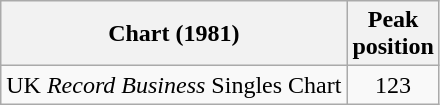<table class="wikitable sortable">
<tr>
<th>Chart (1981)</th>
<th>Peak<br>position</th>
</tr>
<tr>
<td align="left">UK <em>Record Business</em> Singles Chart</td>
<td style="text-align:center;">123</td>
</tr>
</table>
